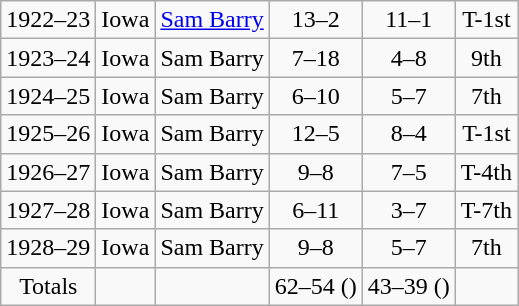<table class="wikitable" style="text-align:center">
<tr>
<td>1922–23</td>
<td>Iowa</td>
<td><a href='#'>Sam Barry</a></td>
<td>13–2</td>
<td>11–1</td>
<td>T-1st</td>
</tr>
<tr>
<td>1923–24</td>
<td>Iowa</td>
<td>Sam Barry</td>
<td>7–18</td>
<td>4–8</td>
<td>9th</td>
</tr>
<tr>
<td>1924–25</td>
<td>Iowa</td>
<td>Sam Barry</td>
<td>6–10</td>
<td>5–7</td>
<td>7th</td>
</tr>
<tr>
<td>1925–26</td>
<td>Iowa</td>
<td>Sam Barry</td>
<td>12–5</td>
<td>8–4</td>
<td>T-1st</td>
</tr>
<tr>
<td>1926–27</td>
<td>Iowa</td>
<td>Sam Barry</td>
<td>9–8</td>
<td>7–5</td>
<td>T-4th</td>
</tr>
<tr>
<td>1927–28</td>
<td>Iowa</td>
<td>Sam Barry</td>
<td>6–11</td>
<td>3–7</td>
<td>T-7th</td>
</tr>
<tr>
<td>1928–29</td>
<td>Iowa</td>
<td>Sam Barry</td>
<td>9–8</td>
<td>5–7</td>
<td>7th</td>
</tr>
<tr>
<td>Totals</td>
<td></td>
<td></td>
<td>62–54 ()</td>
<td>43–39 ()</td>
<td></td>
</tr>
</table>
